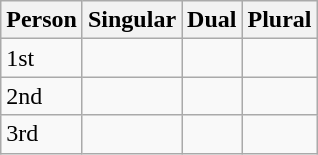<table class="wikitable">
<tr>
<th>Person</th>
<th>Singular</th>
<th>Dual</th>
<th>Plural</th>
</tr>
<tr>
<td>1st</td>
<td></td>
<td></td>
<td></td>
</tr>
<tr>
<td>2nd</td>
<td></td>
<td></td>
<td></td>
</tr>
<tr>
<td>3rd</td>
<td></td>
<td></td>
<td></td>
</tr>
</table>
